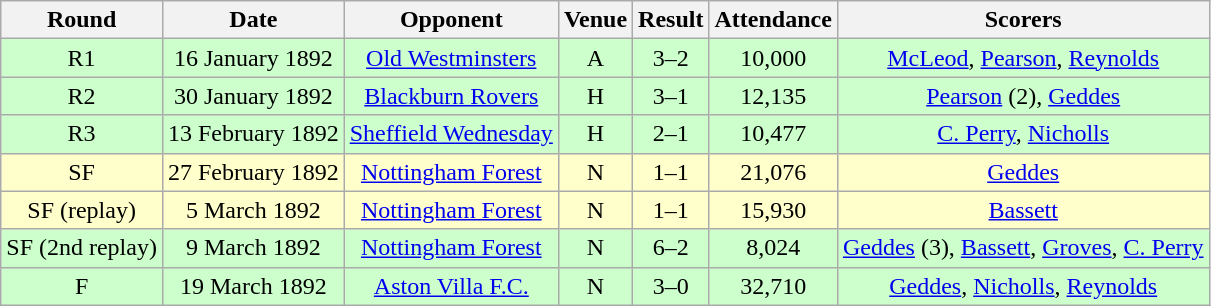<table class="wikitable" style="font-size:100%; text-align:center">
<tr>
<th>Round</th>
<th>Date</th>
<th>Opponent</th>
<th>Venue</th>
<th>Result</th>
<th>Attendance</th>
<th>Scorers</th>
</tr>
<tr style="background-color: #CCFFCC;">
<td>R1</td>
<td>16 January 1892</td>
<td><a href='#'>Old Westminsters</a></td>
<td>A</td>
<td>3–2</td>
<td>10,000</td>
<td><a href='#'>McLeod</a>, <a href='#'>Pearson</a>, <a href='#'>Reynolds</a></td>
</tr>
<tr style="background-color: #CCFFCC;">
<td>R2</td>
<td>30 January 1892</td>
<td><a href='#'>Blackburn Rovers</a></td>
<td>H</td>
<td>3–1</td>
<td>12,135</td>
<td><a href='#'>Pearson</a> (2), <a href='#'>Geddes</a></td>
</tr>
<tr style="background-color: #CCFFCC;">
<td>R3</td>
<td>13 February 1892</td>
<td><a href='#'>Sheffield Wednesday</a></td>
<td>H</td>
<td>2–1</td>
<td>10,477</td>
<td><a href='#'>C. Perry</a>, <a href='#'>Nicholls</a></td>
</tr>
<tr style="background-color: #FFFFCC;">
<td>SF</td>
<td>27 February 1892</td>
<td><a href='#'>Nottingham Forest</a></td>
<td>N</td>
<td>1–1</td>
<td>21,076</td>
<td><a href='#'>Geddes</a></td>
</tr>
<tr style="background-color: #FFFFCC;">
<td>SF (replay)</td>
<td>5 March 1892</td>
<td><a href='#'>Nottingham Forest</a></td>
<td>N</td>
<td>1–1</td>
<td>15,930</td>
<td><a href='#'>Bassett</a></td>
</tr>
<tr style="background-color: #CCFFCC;">
<td>SF (2nd replay)</td>
<td>9 March 1892</td>
<td><a href='#'>Nottingham Forest</a></td>
<td>N</td>
<td>6–2</td>
<td>8,024</td>
<td><a href='#'>Geddes</a> (3), <a href='#'>Bassett</a>, <a href='#'>Groves</a>, <a href='#'>C. Perry</a></td>
</tr>
<tr style="background-color: #CCFFCC;">
<td>F</td>
<td>19 March 1892</td>
<td><a href='#'>Aston Villa F.C.</a></td>
<td>N</td>
<td>3–0</td>
<td>32,710</td>
<td><a href='#'>Geddes</a>, <a href='#'>Nicholls</a>, <a href='#'>Reynolds</a></td>
</tr>
</table>
